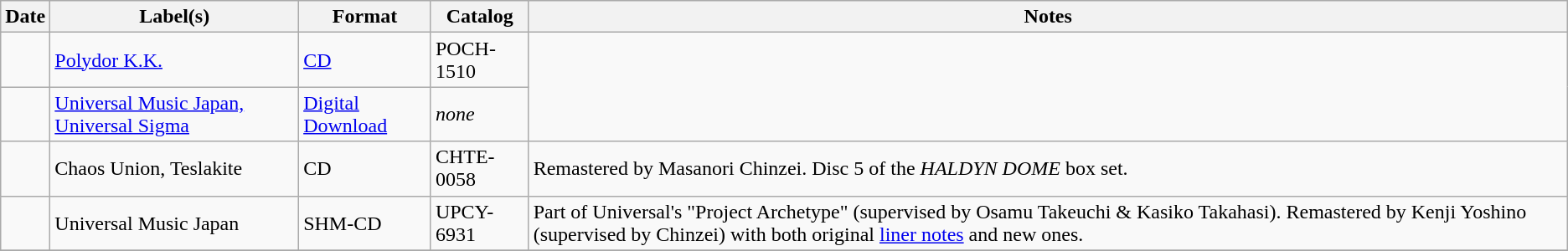<table class="wikitable">
<tr>
<th>Date</th>
<th>Label(s)</th>
<th>Format</th>
<th>Catalog</th>
<th>Notes</th>
</tr>
<tr>
<td></td>
<td><a href='#'>Polydor K.K.</a></td>
<td><a href='#'>CD</a></td>
<td>POCH-1510</td>
<td rowspan=2></td>
</tr>
<tr>
<td></td>
<td><a href='#'>Universal Music Japan, Universal Sigma</a></td>
<td><a href='#'>Digital Download</a></td>
<td><em>none</em></td>
</tr>
<tr>
<td></td>
<td>Chaos Union, Teslakite</td>
<td>CD</td>
<td>CHTE-0058</td>
<td>Remastered by Masanori Chinzei. Disc 5 of the <em>HALDYN DOME</em> box set.</td>
</tr>
<tr>
<td></td>
<td>Universal Music Japan</td>
<td>SHM-CD</td>
<td>UPCY-6931</td>
<td>Part of Universal's "Project Archetype" (supervised by Osamu Takeuchi & Kasiko Takahasi). Remastered by Kenji Yoshino (supervised by Chinzei) with both original <a href='#'>liner notes</a> and new ones.</td>
</tr>
<tr>
</tr>
</table>
